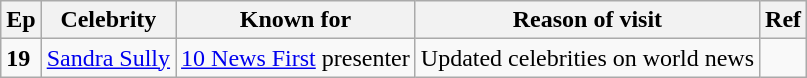<table class="wikitable sortable">
<tr>
<th>Ep</th>
<th>Celebrity</th>
<th>Known for</th>
<th>Reason of visit</th>
<th>Ref</th>
</tr>
<tr>
<td><strong>19</strong></td>
<td><a href='#'>Sandra Sully</a></td>
<td><a href='#'>10 News First</a> presenter</td>
<td>Updated celebrities on world news</td>
<td></td>
</tr>
</table>
